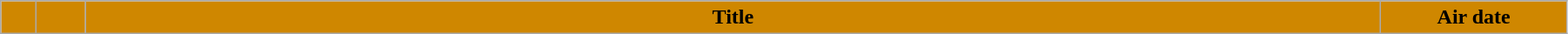<table class=wikitable style="width:95%; background:#FFFFFF">
<tr>
<th style="background:#CF8700; width:20px"></th>
<th style="background:#CF8700; width:30px"></th>
<th style="background:#CF8700">Title</th>
<th style="background:#CF8700; width:135px">Air date<br>


















































</th>
</tr>
</table>
